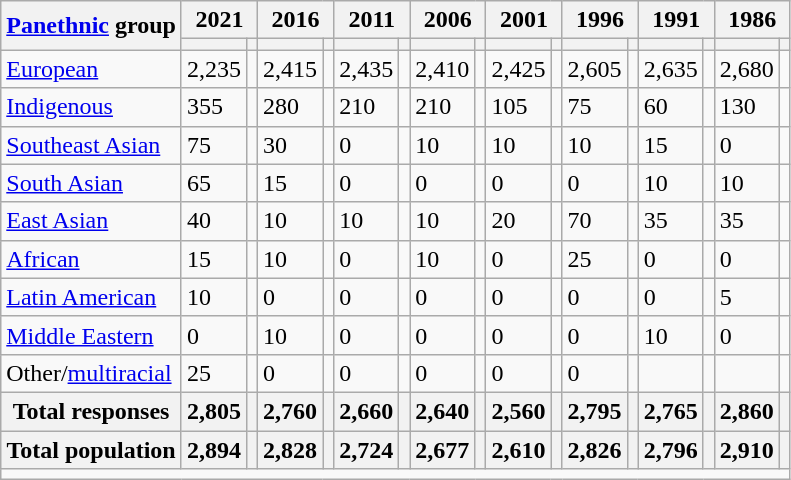<table class="wikitable collapsible sortable">
<tr>
<th rowspan="2"><a href='#'>Panethnic</a> group</th>
<th colspan="2">2021</th>
<th colspan="2">2016</th>
<th colspan="2">2011</th>
<th colspan="2">2006</th>
<th colspan="2">2001</th>
<th colspan="2">1996</th>
<th colspan="2">1991</th>
<th colspan="2">1986</th>
</tr>
<tr>
<th><a href='#'></a></th>
<th></th>
<th></th>
<th></th>
<th></th>
<th></th>
<th></th>
<th></th>
<th></th>
<th></th>
<th></th>
<th></th>
<th></th>
<th></th>
<th></th>
<th></th>
</tr>
<tr>
<td><a href='#'>European</a></td>
<td>2,235</td>
<td></td>
<td>2,415</td>
<td></td>
<td>2,435</td>
<td></td>
<td>2,410</td>
<td></td>
<td>2,425</td>
<td></td>
<td>2,605</td>
<td></td>
<td>2,635</td>
<td></td>
<td>2,680</td>
<td></td>
</tr>
<tr>
<td><a href='#'>Indigenous</a></td>
<td>355</td>
<td></td>
<td>280</td>
<td></td>
<td>210</td>
<td></td>
<td>210</td>
<td></td>
<td>105</td>
<td></td>
<td>75</td>
<td></td>
<td>60</td>
<td></td>
<td>130</td>
<td></td>
</tr>
<tr>
<td><a href='#'>Southeast Asian</a></td>
<td>75</td>
<td></td>
<td>30</td>
<td></td>
<td>0</td>
<td></td>
<td>10</td>
<td></td>
<td>10</td>
<td></td>
<td>10</td>
<td></td>
<td>15</td>
<td></td>
<td>0</td>
<td></td>
</tr>
<tr>
<td><a href='#'>South Asian</a></td>
<td>65</td>
<td></td>
<td>15</td>
<td></td>
<td>0</td>
<td></td>
<td>0</td>
<td></td>
<td>0</td>
<td></td>
<td>0</td>
<td></td>
<td>10</td>
<td></td>
<td>10</td>
<td></td>
</tr>
<tr>
<td><a href='#'>East Asian</a></td>
<td>40</td>
<td></td>
<td>10</td>
<td></td>
<td>10</td>
<td></td>
<td>10</td>
<td></td>
<td>20</td>
<td></td>
<td>70</td>
<td></td>
<td>35</td>
<td></td>
<td>35</td>
<td></td>
</tr>
<tr>
<td><a href='#'>African</a></td>
<td>15</td>
<td></td>
<td>10</td>
<td></td>
<td>0</td>
<td></td>
<td>10</td>
<td></td>
<td>0</td>
<td></td>
<td>25</td>
<td></td>
<td>0</td>
<td></td>
<td>0</td>
<td></td>
</tr>
<tr>
<td><a href='#'>Latin American</a></td>
<td>10</td>
<td></td>
<td>0</td>
<td></td>
<td>0</td>
<td></td>
<td>0</td>
<td></td>
<td>0</td>
<td></td>
<td>0</td>
<td></td>
<td>0</td>
<td></td>
<td>5</td>
<td></td>
</tr>
<tr>
<td><a href='#'>Middle Eastern</a></td>
<td>0</td>
<td></td>
<td>10</td>
<td></td>
<td>0</td>
<td></td>
<td>0</td>
<td></td>
<td>0</td>
<td></td>
<td>0</td>
<td></td>
<td>10</td>
<td></td>
<td>0</td>
<td></td>
</tr>
<tr>
<td>Other/<a href='#'>multiracial</a></td>
<td>25</td>
<td></td>
<td>0</td>
<td></td>
<td>0</td>
<td></td>
<td>0</td>
<td></td>
<td>0</td>
<td></td>
<td>0</td>
<td></td>
<td></td>
<td></td>
<td></td>
<td></td>
</tr>
<tr>
<th>Total responses</th>
<th>2,805</th>
<th></th>
<th>2,760</th>
<th></th>
<th>2,660</th>
<th></th>
<th>2,640</th>
<th></th>
<th>2,560</th>
<th></th>
<th>2,795</th>
<th></th>
<th>2,765</th>
<th></th>
<th>2,860</th>
<th></th>
</tr>
<tr class="sortbottom">
<th>Total population</th>
<th>2,894</th>
<th></th>
<th>2,828</th>
<th></th>
<th>2,724</th>
<th></th>
<th>2,677</th>
<th></th>
<th>2,610</th>
<th></th>
<th>2,826</th>
<th></th>
<th>2,796</th>
<th></th>
<th>2,910</th>
<th></th>
</tr>
<tr class="sortbottom">
<td colspan="20"></td>
</tr>
</table>
